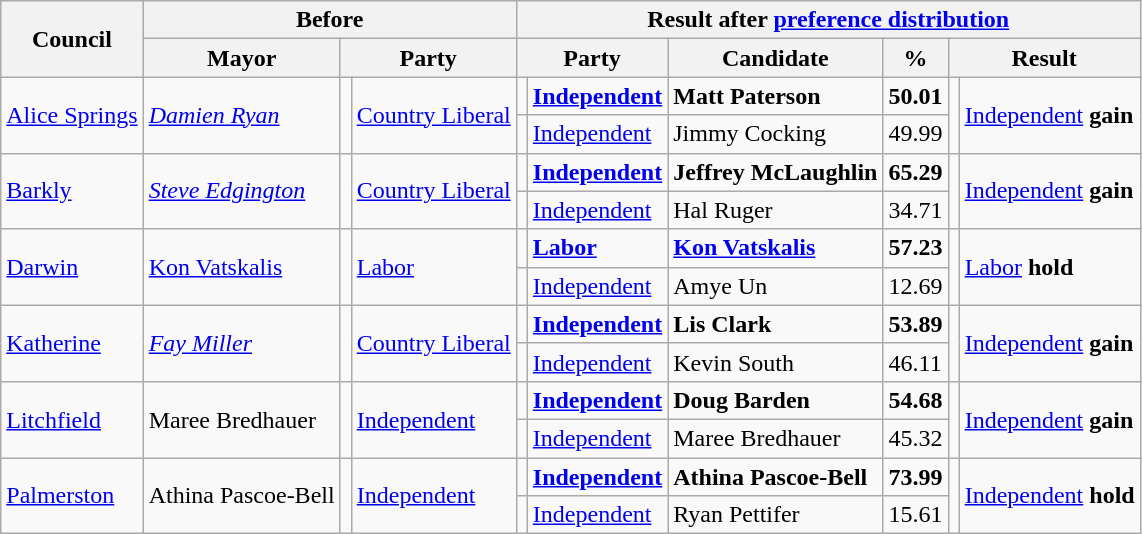<table class="wikitable sortable" style="border: none;">
<tr>
<th rowspan="2">Council</th>
<th colspan="3">Before</th>
<th colspan="8">Result after <a href='#'>preference distribution</a></th>
</tr>
<tr>
<th>Mayor</th>
<th colspan="2">Party</th>
<th colspan="2">Party</th>
<th>Candidate</th>
<th>%</th>
<th colspan="2">Result</th>
</tr>
<tr>
<td rowspan="2"><a href='#'>Alice Springs</a></td>
<td rowspan="2"><em><a href='#'>Damien Ryan</a></em></td>
<td rowspan="2" ></td>
<td rowspan="2"><a href='#'>Country Liberal</a></td>
<td></td>
<td><strong><a href='#'>Independent</a></strong></td>
<td><strong>Matt Paterson</strong></td>
<td><strong>50.01</strong></td>
<td rowspan="2" ></td>
<td rowspan="2"><a href='#'>Independent</a> <strong>gain</strong></td>
</tr>
<tr>
<td></td>
<td><a href='#'>Independent</a></td>
<td>Jimmy Cocking</td>
<td>49.99</td>
</tr>
<tr>
<td rowspan="2"><a href='#'>Barkly</a></td>
<td rowspan="2"><em><a href='#'>Steve Edgington</a></em></td>
<td rowspan="2" ></td>
<td rowspan="2"><a href='#'>Country Liberal</a></td>
<td></td>
<td><strong><a href='#'>Independent</a></strong></td>
<td><strong>Jeffrey McLaughlin</strong></td>
<td><strong>65.29</strong></td>
<td rowspan="2" ></td>
<td rowspan="2"><a href='#'>Independent</a> <strong>gain</strong></td>
</tr>
<tr>
<td></td>
<td><a href='#'>Independent</a></td>
<td>Hal Ruger</td>
<td>34.71</td>
</tr>
<tr>
<td rowspan="2"><a href='#'>Darwin</a></td>
<td rowspan="2"><a href='#'>Kon Vatskalis</a></td>
<td rowspan="2" ></td>
<td rowspan="2"><a href='#'>Labor</a></td>
<td></td>
<td><strong><a href='#'>Labor</a></strong></td>
<td><strong><a href='#'>Kon Vatskalis</a></strong></td>
<td><strong>57.23</strong></td>
<td rowspan="2" ></td>
<td rowspan="2"><a href='#'>Labor</a> <strong>hold</strong></td>
</tr>
<tr>
<td></td>
<td><a href='#'>Independent</a></td>
<td>Amye Un</td>
<td>12.69</td>
</tr>
<tr>
<td rowspan="2"><a href='#'>Katherine</a></td>
<td rowspan="2"><em><a href='#'>Fay Miller</a></em></td>
<td rowspan="2" ></td>
<td rowspan="2"><a href='#'>Country Liberal</a></td>
<td></td>
<td><strong><a href='#'>Independent</a></strong></td>
<td><strong>Lis Clark</strong></td>
<td><strong>53.89</strong></td>
<td rowspan="2" ></td>
<td rowspan="2"><a href='#'>Independent</a> <strong>gain</strong></td>
</tr>
<tr>
<td></td>
<td><a href='#'>Independent</a></td>
<td>Kevin South</td>
<td>46.11</td>
</tr>
<tr>
<td rowspan="2"><a href='#'>Litchfield</a></td>
<td rowspan="2">Maree Bredhauer</td>
<td rowspan="2" ></td>
<td rowspan="2"><a href='#'>Independent</a></td>
<td></td>
<td><strong><a href='#'>Independent</a></strong></td>
<td><strong>Doug Barden</strong></td>
<td><strong>54.68</strong></td>
<td rowspan="2" ></td>
<td rowspan="2"><a href='#'>Independent</a> <strong>gain</strong></td>
</tr>
<tr>
<td></td>
<td><a href='#'>Independent</a></td>
<td>Maree Bredhauer</td>
<td>45.32</td>
</tr>
<tr>
<td rowspan="2"><a href='#'>Palmerston</a></td>
<td rowspan="2">Athina Pascoe-Bell</td>
<td rowspan="2" ></td>
<td rowspan="2"><a href='#'>Independent</a></td>
<td></td>
<td><strong><a href='#'>Independent</a></strong></td>
<td><strong>Athina Pascoe-Bell</strong></td>
<td><strong>73.99</strong></td>
<td rowspan="2" ></td>
<td rowspan="2"><a href='#'>Independent</a> <strong>hold</strong></td>
</tr>
<tr>
<td></td>
<td><a href='#'>Independent</a></td>
<td>Ryan Pettifer</td>
<td>15.61</td>
</tr>
</table>
